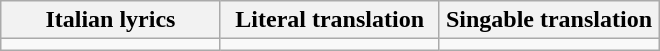<table class="wikitable">
<tr>
<th scope="col" style="width: 33%;">Italian lyrics</th>
<th scope="col" style="width: 33%;">Literal translation</th>
<th scope="col" style="width: 33%;">Singable translation</th>
</tr>
<tr>
<td></td>
<td></td>
<td></td>
</tr>
</table>
